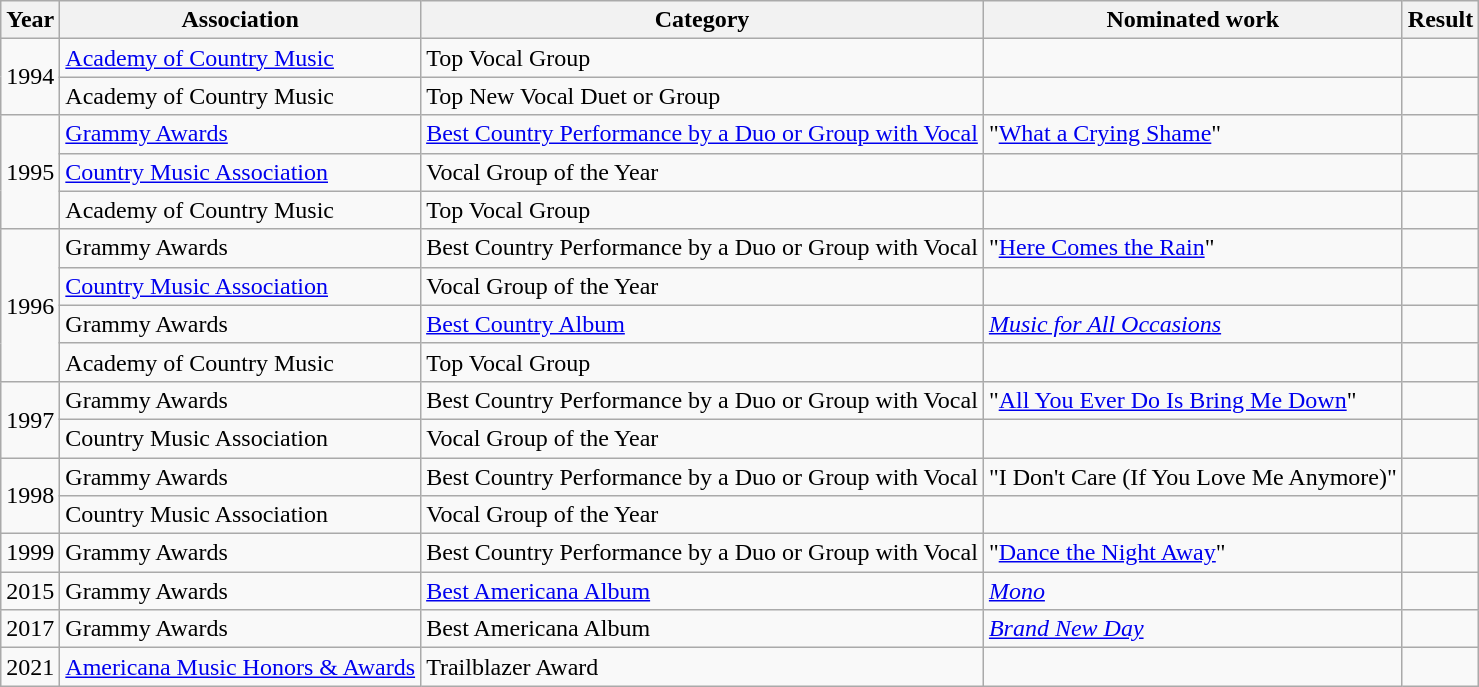<table class="wikitable">
<tr>
<th>Year</th>
<th>Association</th>
<th>Category</th>
<th>Nominated work</th>
<th>Result</th>
</tr>
<tr>
<td rowspan=2>1994</td>
<td><a href='#'>Academy of Country Music</a></td>
<td>Top Vocal Group</td>
<td></td>
<td></td>
</tr>
<tr>
<td>Academy of Country Music</td>
<td>Top New Vocal Duet or Group</td>
<td></td>
<td></td>
</tr>
<tr>
<td rowspan=3>1995</td>
<td><a href='#'>Grammy Awards</a></td>
<td><a href='#'>Best Country Performance by a Duo or Group with Vocal</a></td>
<td>"<a href='#'>What a Crying Shame</a>"</td>
<td></td>
</tr>
<tr>
<td><a href='#'>Country Music Association</a></td>
<td>Vocal Group of the Year</td>
<td></td>
<td></td>
</tr>
<tr>
<td>Academy of Country Music</td>
<td>Top Vocal Group</td>
<td></td>
<td></td>
</tr>
<tr>
<td rowspan=4>1996</td>
<td>Grammy Awards</td>
<td>Best Country Performance by a Duo or Group with Vocal</td>
<td>"<a href='#'>Here Comes the Rain</a>"</td>
<td></td>
</tr>
<tr>
<td><a href='#'>Country Music Association</a></td>
<td>Vocal Group of the Year</td>
<td></td>
<td></td>
</tr>
<tr>
<td>Grammy Awards</td>
<td><a href='#'>Best Country Album</a></td>
<td><em><a href='#'>Music for All Occasions</a></em></td>
<td></td>
</tr>
<tr>
<td>Academy of Country Music</td>
<td>Top Vocal Group</td>
<td></td>
<td></td>
</tr>
<tr>
<td rowspan=2>1997</td>
<td>Grammy Awards</td>
<td>Best Country Performance by a Duo or Group with Vocal</td>
<td>"<a href='#'>All You Ever Do Is Bring Me Down</a>"</td>
<td></td>
</tr>
<tr>
<td>Country Music Association</td>
<td>Vocal Group of the Year</td>
<td></td>
<td></td>
</tr>
<tr>
<td rowspan=2>1998</td>
<td>Grammy Awards</td>
<td>Best Country Performance by a Duo or Group with Vocal</td>
<td>"I Don't Care (If You Love Me Anymore)"</td>
<td></td>
</tr>
<tr>
<td>Country Music Association</td>
<td>Vocal Group of the Year</td>
<td></td>
<td></td>
</tr>
<tr>
<td>1999</td>
<td>Grammy Awards</td>
<td>Best Country Performance by a Duo or Group with Vocal</td>
<td>"<a href='#'>Dance the Night Away</a>"</td>
<td></td>
</tr>
<tr>
<td>2015</td>
<td>Grammy Awards</td>
<td><a href='#'>Best Americana Album</a></td>
<td><em><a href='#'>Mono</a></em></td>
<td></td>
</tr>
<tr>
<td>2017</td>
<td>Grammy Awards</td>
<td>Best Americana Album</td>
<td><em><a href='#'>Brand New Day</a></em></td>
<td></td>
</tr>
<tr>
<td>2021</td>
<td><a href='#'>Americana Music Honors & Awards</a></td>
<td>Trailblazer Award</td>
<td></td>
<td></td>
</tr>
</table>
